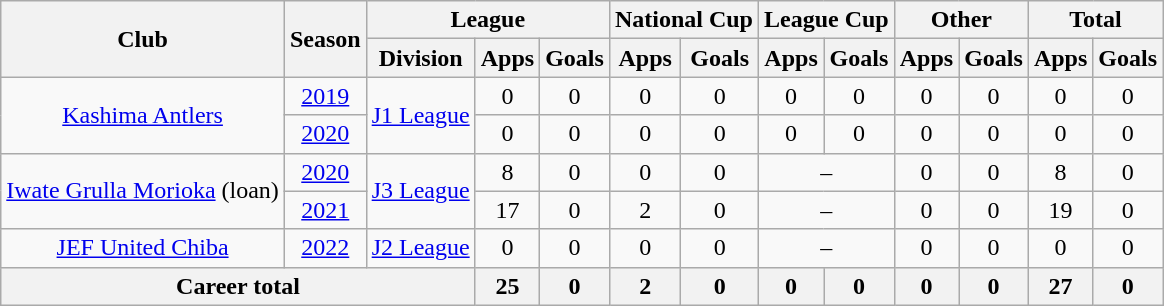<table class="wikitable" style="text-align: center">
<tr>
<th rowspan="2">Club</th>
<th rowspan="2">Season</th>
<th colspan="3">League</th>
<th colspan="2">National Cup</th>
<th colspan="2">League Cup</th>
<th colspan="2">Other</th>
<th colspan="2">Total</th>
</tr>
<tr>
<th>Division</th>
<th>Apps</th>
<th>Goals</th>
<th>Apps</th>
<th>Goals</th>
<th>Apps</th>
<th>Goals</th>
<th>Apps</th>
<th>Goals</th>
<th>Apps</th>
<th>Goals</th>
</tr>
<tr>
<td rowspan=2><a href='#'>Kashima Antlers</a></td>
<td><a href='#'>2019</a></td>
<td rowspan=2><a href='#'>J1 League</a></td>
<td>0</td>
<td>0</td>
<td>0</td>
<td>0</td>
<td>0</td>
<td>0</td>
<td>0</td>
<td>0</td>
<td>0</td>
<td>0</td>
</tr>
<tr>
<td><a href='#'>2020</a></td>
<td>0</td>
<td>0</td>
<td>0</td>
<td>0</td>
<td>0</td>
<td>0</td>
<td>0</td>
<td>0</td>
<td>0</td>
<td>0</td>
</tr>
<tr>
<td rowspan=2><a href='#'>Iwate Grulla Morioka</a> (loan)</td>
<td><a href='#'>2020</a></td>
<td rowspan=2><a href='#'>J3 League</a></td>
<td>8</td>
<td>0</td>
<td>0</td>
<td>0</td>
<td colspan="2">–</td>
<td>0</td>
<td>0</td>
<td>8</td>
<td>0</td>
</tr>
<tr>
<td><a href='#'>2021</a></td>
<td>17</td>
<td>0</td>
<td>2</td>
<td>0</td>
<td colspan="2">–</td>
<td>0</td>
<td>0</td>
<td>19</td>
<td>0</td>
</tr>
<tr>
<td><a href='#'>JEF United Chiba</a></td>
<td><a href='#'>2022</a></td>
<td><a href='#'>J2 League</a></td>
<td>0</td>
<td>0</td>
<td>0</td>
<td>0</td>
<td colspan="2">–</td>
<td>0</td>
<td>0</td>
<td>0</td>
<td>0</td>
</tr>
<tr>
<th colspan=3>Career total</th>
<th>25</th>
<th>0</th>
<th>2</th>
<th>0</th>
<th>0</th>
<th>0</th>
<th>0</th>
<th>0</th>
<th>27</th>
<th>0</th>
</tr>
</table>
